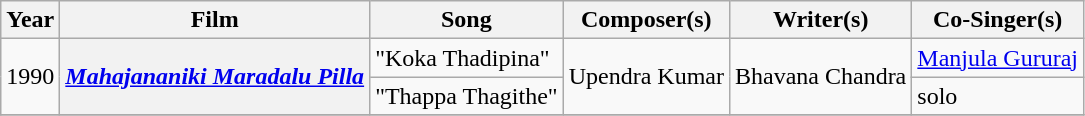<table class="wikitable">
<tr>
<th>Year</th>
<th>Film</th>
<th>Song</th>
<th>Composer(s)</th>
<th>Writer(s)</th>
<th>Co-Singer(s)</th>
</tr>
<tr>
<td rowspan=2>1990</td>
<th Rowspan=2><em><a href='#'>Mahajananiki Maradalu Pilla</a></em></th>
<td>"Koka Thadipina"</td>
<td rowspan=2>Upendra Kumar</td>
<td rowspan=2>Bhavana Chandra</td>
<td><a href='#'>Manjula Gururaj</a></td>
</tr>
<tr>
<td>"Thappa Thagithe"</td>
<td>solo</td>
</tr>
<tr>
</tr>
</table>
